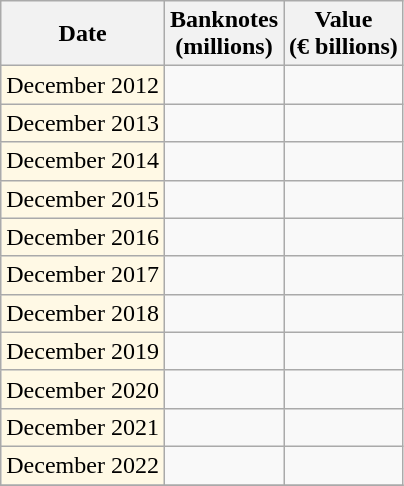<table class="wikitable">
<tr>
<th>Date</th>
<th>Banknotes <br>(millions)</th>
<th>Value <br>(€ billions)</th>
</tr>
<tr>
<td style="background-color:#FFF9E5;">December 2012</td>
<td></td>
<td></td>
</tr>
<tr>
<td style="background-color:#FFF9E5;">December 2013</td>
<td></td>
<td></td>
</tr>
<tr>
<td style="background-color:#FFF9E5;">December 2014</td>
<td></td>
<td></td>
</tr>
<tr>
<td style="background-color:#FFF9E5;">December 2015</td>
<td></td>
<td></td>
</tr>
<tr>
<td style="background-color:#FFF9E5;">December 2016</td>
<td></td>
<td></td>
</tr>
<tr>
<td style="background-color:#FFF9E5;">December 2017</td>
<td></td>
<td></td>
</tr>
<tr>
<td style="background-color:#FFF9E5;">December 2018</td>
<td></td>
<td></td>
</tr>
<tr>
<td style="background-color:#FFF9E5;">December 2019</td>
<td></td>
<td></td>
</tr>
<tr>
<td style="background-color:#FFF9E5;">December 2020</td>
<td></td>
<td></td>
</tr>
<tr>
<td style="background-color:#FFF9E5;">December 2021</td>
<td></td>
<td></td>
</tr>
<tr>
<td style="background-color:#FFF9E5;">December 2022</td>
<td></td>
<td></td>
</tr>
<tr>
</tr>
</table>
